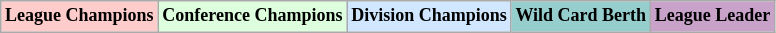<table class="wikitable"  style="font-size:75%;">
<tr>
<td style="text-align:center; background:#fcc;"><strong>League Champions</strong></td>
<td style="text-align:center; background:#dfd;"><strong>Conference Champions</strong></td>
<td style="text-align:center; background:#d0e7ff;"><strong>Division Champions</strong></td>
<td style="text-align:center; background:#96cdcd;"><strong>Wild Card Berth</strong></td>
<td style="text-align:center; background:#c8a2c8;"><strong>League Leader</strong></td>
</tr>
</table>
